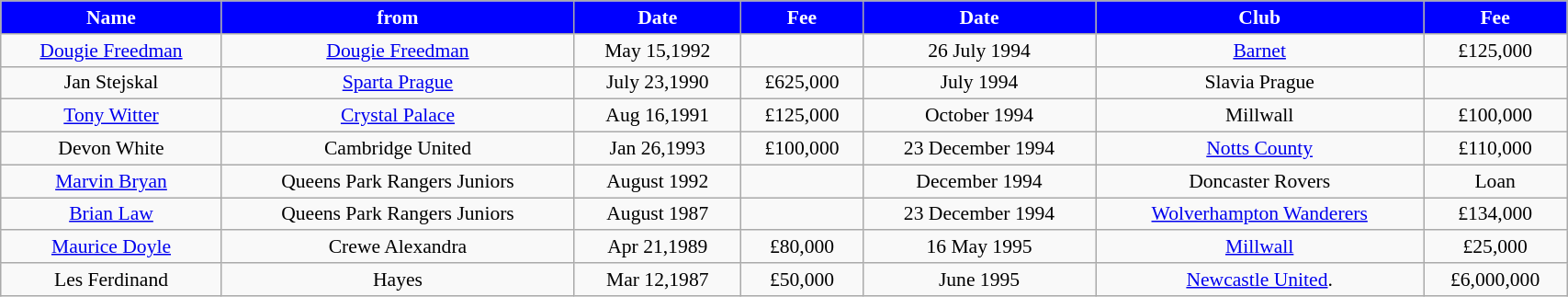<table class="wikitable" style="text-align:center; font-size:90%; width:90%;">
<tr>
<th style="background:#0000FF; color:#FFFFFF; text-align:center;"><strong>Name</strong></th>
<th style="background:#0000FF; color:#FFFFFF; text-align:center;">from</th>
<th style="background:#0000FF; color:#FFFFFF; text-align:center;">Date</th>
<th style="background:#0000FF; color:#FFFFFF; text-align:center;">Fee</th>
<th style="background:#0000FF; color:#FFFFFF; text-align:center;"><strong>Date</strong></th>
<th style="background:#0000FF; color:#FFFFFF; text-align:center;">Club</th>
<th style="background:#0000FF; color:#FFFFFF; text-align:center;"><strong>Fee</strong></th>
</tr>
<tr>
<td><a href='#'>Dougie Freedman</a></td>
<td><a href='#'>Dougie Freedman</a></td>
<td>May 15,1992</td>
<td></td>
<td>26 July 1994</td>
<td><a href='#'>Barnet</a></td>
<td>£125,000</td>
</tr>
<tr>
<td>Jan Stejskal</td>
<td><a href='#'>Sparta Prague</a></td>
<td>July 23,1990</td>
<td>£625,000</td>
<td>July 1994</td>
<td>Slavia Prague</td>
<td></td>
</tr>
<tr>
<td><a href='#'>Tony Witter</a></td>
<td><a href='#'>Crystal Palace</a></td>
<td>Aug 16,1991</td>
<td>£125,000</td>
<td>October 1994</td>
<td>Millwall</td>
<td>£100,000</td>
</tr>
<tr>
<td>Devon White</td>
<td>Cambridge United</td>
<td>Jan 26,1993</td>
<td>£100,000</td>
<td>23 December 1994</td>
<td><a href='#'>Notts County</a></td>
<td>£110,000</td>
</tr>
<tr>
<td><a href='#'>Marvin Bryan</a></td>
<td>Queens Park Rangers Juniors</td>
<td>August 1992</td>
<td></td>
<td>December 1994</td>
<td>Doncaster Rovers</td>
<td>Loan</td>
</tr>
<tr>
<td><a href='#'>Brian Law</a></td>
<td>Queens Park Rangers Juniors</td>
<td>August 1987</td>
<td></td>
<td>23 December 1994</td>
<td><a href='#'>Wolverhampton Wanderers</a></td>
<td>£134,000</td>
</tr>
<tr>
<td><a href='#'>Maurice Doyle</a></td>
<td>Crewe Alexandra</td>
<td>Apr 21,1989</td>
<td>£80,000</td>
<td>16 May 1995</td>
<td><a href='#'>Millwall</a></td>
<td>£25,000</td>
</tr>
<tr>
<td>Les Ferdinand</td>
<td>Hayes</td>
<td>Mar 12,1987</td>
<td>£50,000</td>
<td>June 1995</td>
<td><a href='#'>Newcastle United</a>.</td>
<td>£6,000,000</td>
</tr>
</table>
